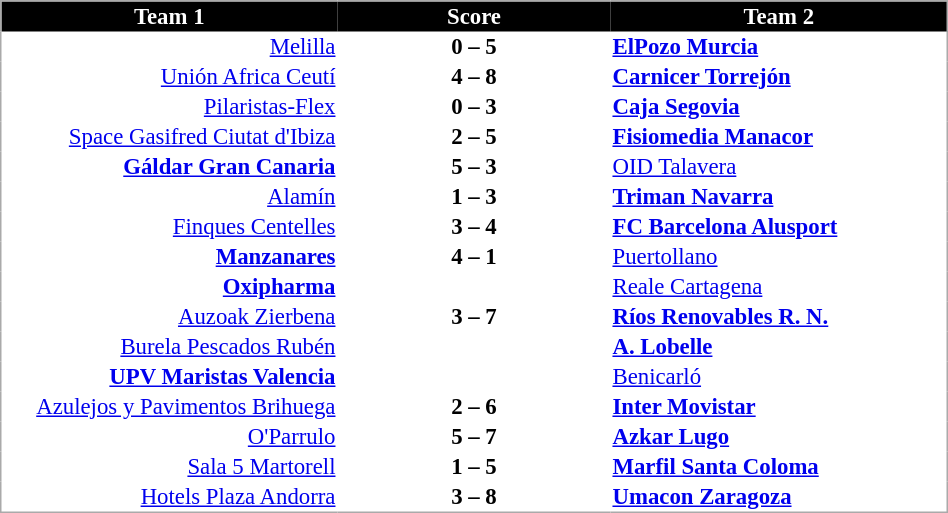<table cellspacing="0" style="background: #ffffff; border: 1px #aaa solid; border-collapse: collapse; font-size: 95%;" width=50%>
<tr bgcolor=#000000 style="color:white;">
<th width=27%>Team 1</th>
<th width=22%>Score</th>
<th width=27%>Team 2</th>
</tr>
<tr>
<td align=right><a href='#'>Melilla</a></td>
<td align=center><strong>0 – 5</strong></td>
<td><strong><a href='#'>ElPozo Murcia</a></strong></td>
</tr>
<tr>
<td align=right><a href='#'>Unión Africa Ceutí</a></td>
<td align=center><strong>4 – 8</strong></td>
<td><strong><a href='#'>Carnicer Torrejón</a></strong></td>
</tr>
<tr>
<td align=right><a href='#'>Pilaristas-Flex</a></td>
<td align=center><strong>0 – 3</strong></td>
<td><strong><a href='#'>Caja Segovia</a></strong></td>
</tr>
<tr>
<td align=right><a href='#'>Space Gasifred Ciutat d'Ibiza</a></td>
<td align=center><strong>2 – 5</strong></td>
<td><strong><a href='#'>Fisiomedia Manacor</a></strong></td>
</tr>
<tr>
<td align=right><strong><a href='#'>Gáldar Gran Canaria</a></strong></td>
<td align=center><strong>5 – 3</strong></td>
<td><a href='#'>OID Talavera</a></td>
</tr>
<tr>
<td align=right><a href='#'>Alamín</a></td>
<td align=center><strong>1 – 3</strong></td>
<td><strong><a href='#'>Triman Navarra</a></strong></td>
</tr>
<tr>
<td align=right><a href='#'>Finques Centelles</a></td>
<td align=center><strong>3 – 4</strong></td>
<td><strong><a href='#'>FC Barcelona Alusport</a></strong></td>
</tr>
<tr>
<td align=right><strong><a href='#'>Manzanares</a></strong></td>
<td align=center><strong>4 – 1</strong></td>
<td><a href='#'>Puertollano</a></td>
</tr>
<tr>
<td align=right><strong><a href='#'>Oxipharma</a></strong></td>
<td align=center></td>
<td><a href='#'>Reale Cartagena</a></td>
</tr>
<tr>
<td align=right><a href='#'>Auzoak Zierbena</a></td>
<td align=center><strong>3 – 7</strong></td>
<td><strong><a href='#'>Ríos Renovables R. N.</a></strong></td>
</tr>
<tr>
<td align=right><a href='#'>Burela Pescados Rubén</a></td>
<td align=center></td>
<td><strong><a href='#'>A. Lobelle</a></strong></td>
</tr>
<tr>
<td align=right><strong><a href='#'>UPV Maristas Valencia</a></strong></td>
<td align=center></td>
<td><a href='#'>Benicarló</a></td>
</tr>
<tr>
<td align=right><a href='#'>Azulejos y Pavimentos Brihuega</a></td>
<td align=center><strong>2 – 6</strong></td>
<td><strong><a href='#'>Inter Movistar</a></strong></td>
</tr>
<tr>
<td align=right><a href='#'>O'Parrulo</a></td>
<td align=center><strong>5 – 7</strong></td>
<td><strong><a href='#'>Azkar Lugo</a></strong></td>
</tr>
<tr>
<td align=right><a href='#'>Sala 5 Martorell</a></td>
<td align=center><strong>1 – 5</strong></td>
<td><strong><a href='#'>Marfil Santa Coloma</a></strong></td>
</tr>
<tr>
<td align=right><a href='#'>Hotels Plaza Andorra</a></td>
<td align=center><strong>3 – 8</strong></td>
<td><strong><a href='#'>Umacon Zaragoza</a></strong></td>
</tr>
</table>
